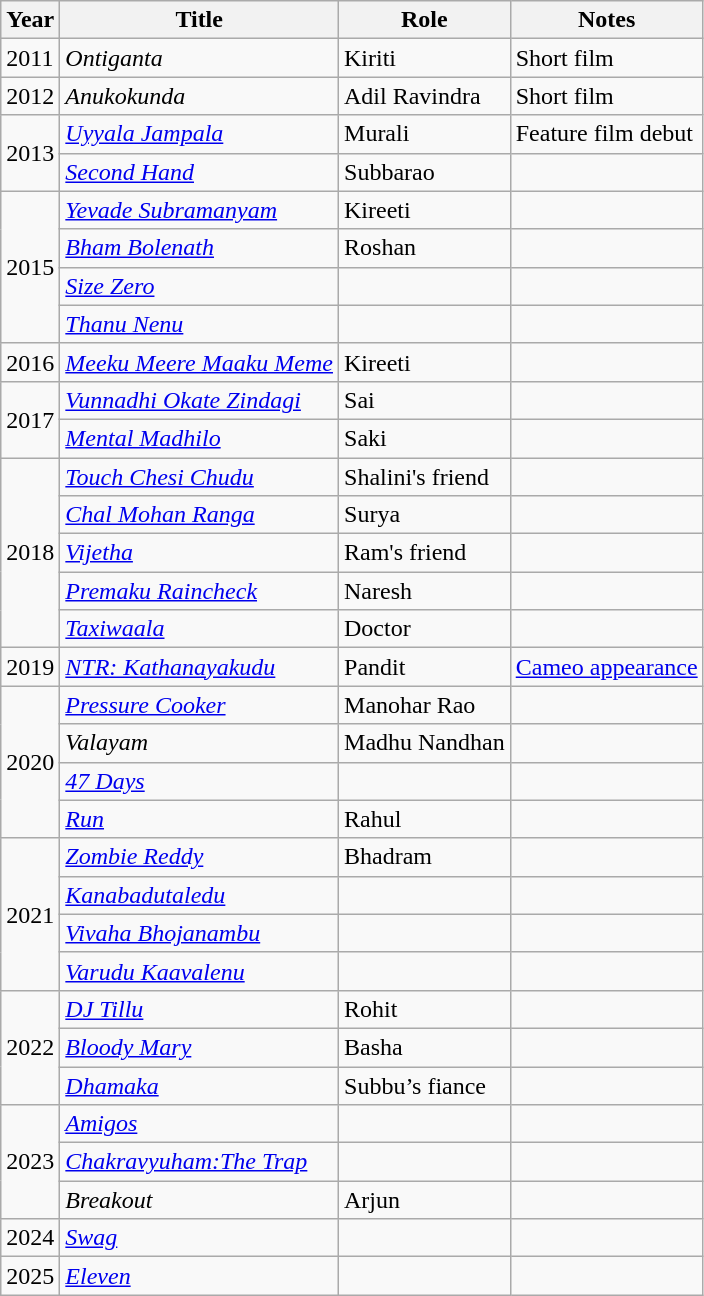<table class="wikitable">
<tr>
<th>Year</th>
<th>Title</th>
<th>Role</th>
<th>Notes</th>
</tr>
<tr>
<td>2011</td>
<td><em>Ontiganta</em></td>
<td>Kiriti</td>
<td>Short film</td>
</tr>
<tr>
<td>2012</td>
<td><em>Anukokunda</em></td>
<td>Adil Ravindra</td>
<td>Short film</td>
</tr>
<tr>
<td rowspan="2">2013</td>
<td><em><a href='#'>Uyyala Jampala</a></em></td>
<td>Murali</td>
<td>Feature film debut</td>
</tr>
<tr>
<td><em><a href='#'>Second Hand</a></em></td>
<td>Subbarao</td>
<td></td>
</tr>
<tr>
<td rowspan="4">2015</td>
<td><em><a href='#'>Yevade Subramanyam</a></em></td>
<td>Kireeti</td>
<td></td>
</tr>
<tr>
<td><em><a href='#'>Bham Bolenath</a></em></td>
<td>Roshan</td>
<td></td>
</tr>
<tr>
<td><em><a href='#'>Size Zero</a></em></td>
<td></td>
<td></td>
</tr>
<tr>
<td><em><a href='#'>Thanu Nenu</a></em></td>
<td></td>
<td></td>
</tr>
<tr>
<td>2016</td>
<td><em><a href='#'>Meeku Meere Maaku Meme</a></em></td>
<td>Kireeti</td>
<td></td>
</tr>
<tr>
<td rowspan="2">2017</td>
<td><em><a href='#'>Vunnadhi Okate Zindagi</a></em></td>
<td>Sai</td>
<td></td>
</tr>
<tr>
<td><em><a href='#'>Mental Madhilo</a></em></td>
<td>Saki</td>
<td></td>
</tr>
<tr>
<td rowspan="5">2018</td>
<td><em><a href='#'>Touch Chesi Chudu</a></em></td>
<td>Shalini's friend</td>
<td></td>
</tr>
<tr>
<td><em><a href='#'>Chal Mohan Ranga</a></em></td>
<td>Surya</td>
<td></td>
</tr>
<tr>
<td><em><a href='#'>Vijetha</a></em></td>
<td>Ram's friend</td>
<td></td>
</tr>
<tr>
<td><em><a href='#'>Premaku Raincheck</a></em></td>
<td>Naresh</td>
<td></td>
</tr>
<tr>
<td><em><a href='#'>Taxiwaala</a></em></td>
<td>Doctor</td>
<td></td>
</tr>
<tr>
<td>2019</td>
<td><a href='#'><em>NTR: Kathanayakudu</em></a></td>
<td>Pandit</td>
<td><a href='#'>Cameo appearance</a></td>
</tr>
<tr>
<td rowspan="4">2020</td>
<td><em><a href='#'>Pressure Cooker</a></em></td>
<td>Manohar Rao</td>
<td></td>
</tr>
<tr>
<td><em>Valayam</em></td>
<td>Madhu Nandhan</td>
<td></td>
</tr>
<tr>
<td><em><a href='#'>47 Days</a></em></td>
<td></td>
<td></td>
</tr>
<tr>
<td><em><a href='#'>Run</a></em></td>
<td>Rahul</td>
<td></td>
</tr>
<tr>
<td rowspan="4">2021</td>
<td><em><a href='#'>Zombie Reddy</a></em></td>
<td>Bhadram</td>
<td></td>
</tr>
<tr>
<td><em><a href='#'>Kanabadutaledu</a></em></td>
<td></td>
<td></td>
</tr>
<tr>
<td><a href='#'><em>Vivaha Bhojanambu</em></a></td>
<td></td>
<td></td>
</tr>
<tr>
<td><em><a href='#'>Varudu Kaavalenu</a></em></td>
<td></td>
<td></td>
</tr>
<tr>
<td rowspan="3">2022</td>
<td><em><a href='#'>DJ Tillu</a></em></td>
<td>Rohit</td>
<td></td>
</tr>
<tr>
<td><em><a href='#'>Bloody Mary</a></em></td>
<td>Basha</td>
<td></td>
</tr>
<tr>
<td><em><a href='#'> Dhamaka</a></em></td>
<td>Subbu’s fiance</td>
<td></td>
</tr>
<tr>
<td rowspan="3">2023</td>
<td><em><a href='#'>Amigos</a></em></td>
<td></td>
<td></td>
</tr>
<tr>
<td><em><a href='#'>Chakravyuham:The Trap</a></em></td>
<td></td>
<td></td>
</tr>
<tr>
<td><em>Breakout</em></td>
<td>Arjun</td>
<td></td>
</tr>
<tr>
<td>2024</td>
<td><a href='#'><em>Swag</em></a></td>
<td></td>
<td></td>
</tr>
<tr>
<td>2025</td>
<td><em><a href='#'>Eleven</a></em></td>
<td></td>
<td></td>
</tr>
</table>
